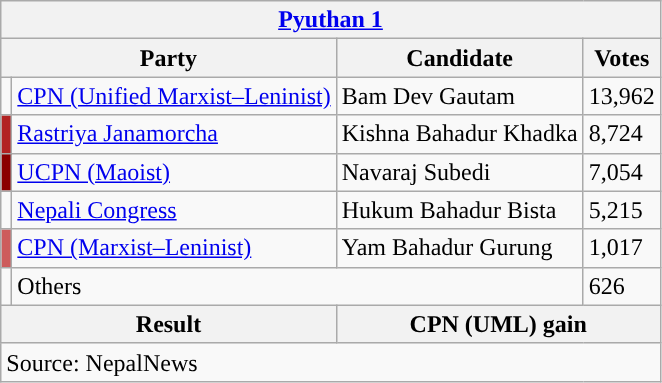<table class="wikitable">
<tr>
<th colspan="4"><a href='#'>Pyuthan 1</a></th>
</tr>
<tr>
<th colspan="2">Party</th>
<th>Candidate</th>
<th>Votes</th>
</tr>
<tr>
<td style="background-color:"></td>
<td><a href='#'>CPN (Unified Marxist–Leninist)</a></td>
<td>Bam Dev Gautam</td>
<td>13,962</td>
</tr>
<tr>
<td style="background-color:firebrick"></td>
<td><a href='#'>Rastriya Janamorcha</a></td>
<td>Kishna Bahadur Khadka</td>
<td>8,724</td>
</tr>
<tr>
<td style="background-color:darkred"></td>
<td><a href='#'>UCPN (Maoist)</a></td>
<td>Navaraj Subedi</td>
<td>7,054</td>
</tr>
<tr>
<td style="background-color:"></td>
<td><a href='#'>Nepali Congress</a></td>
<td>Hukum Bahadur Bista</td>
<td>5,215</td>
</tr>
<tr>
<td style="background-color:indianred"></td>
<td><a href='#'>CPN (Marxist–Leninist)</a></td>
<td>Yam Bahadur Gurung</td>
<td>1,017</td>
</tr>
<tr>
<td></td>
<td colspan="2">Others</td>
<td>626</td>
</tr>
<tr>
<th colspan="2">Result</th>
<th colspan="2">CPN (UML) gain</th>
</tr>
<tr>
<td colspan="4">Source: NepalNews</td>
</tr>
</table>
